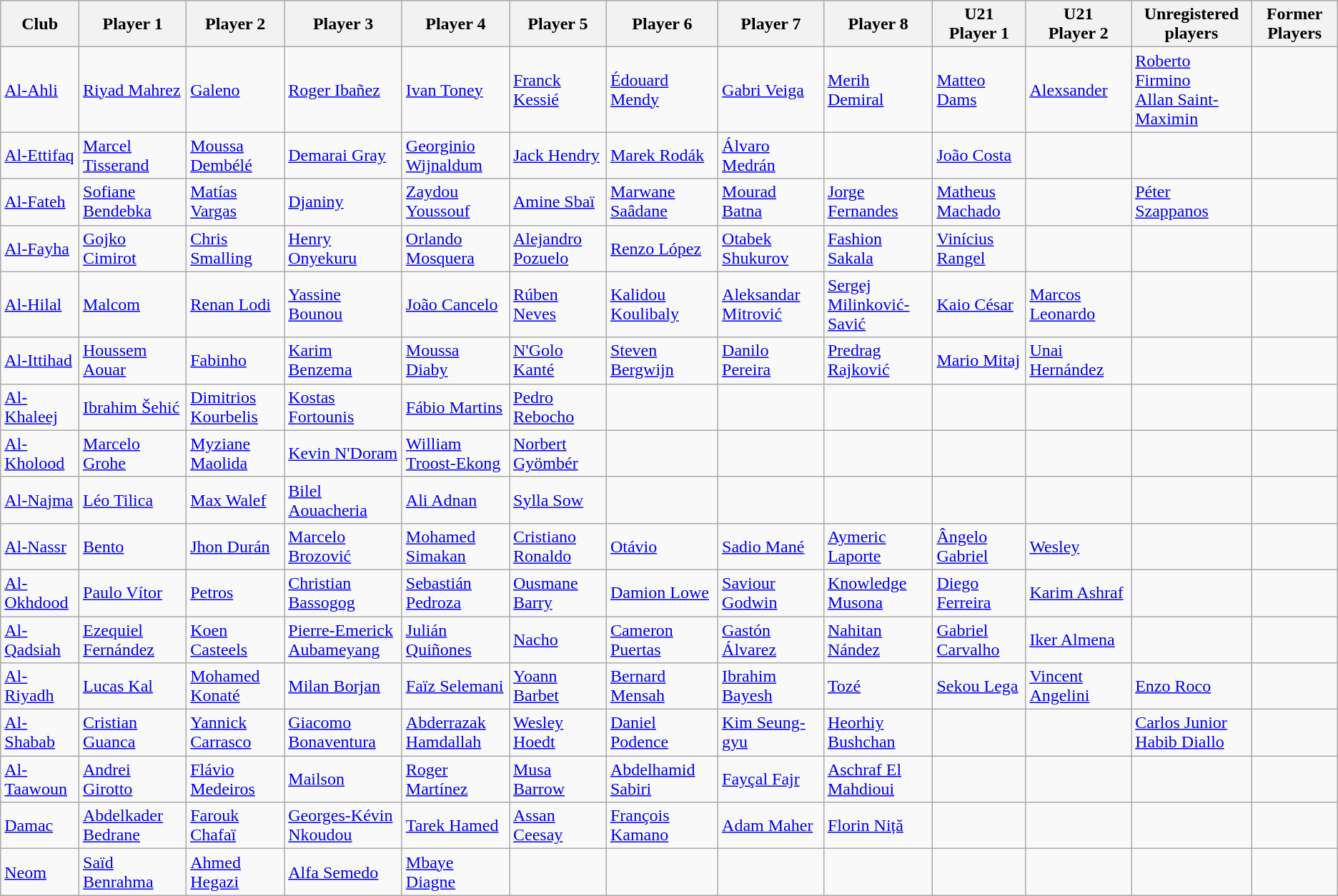<table class="wikitable">
<tr>
<th width="120">Club</th>
<th width="250">Player 1</th>
<th width="250">Player 2</th>
<th width="250">Player 3</th>
<th width="250">Player 4</th>
<th width="250">Player 5</th>
<th width="250">Player 6</th>
<th width="250">Player 7</th>
<th width="250">Player 8</th>
<th width="250">U21<br>Player 1</th>
<th width="250">U21<br>Player 2</th>
<th width="250">Unregistered players</th>
<th width="250">Former Players</th>
</tr>
<tr>
<td><a href='#'>Al-Ahli</a></td>
<td> <a href='#'>Riyad Mahrez</a></td>
<td> <a href='#'>Galeno</a></td>
<td> <a href='#'>Roger Ibañez</a></td>
<td> <a href='#'>Ivan Toney</a></td>
<td> <a href='#'>Franck Kessié</a></td>
<td> <a href='#'>Édouard Mendy</a></td>
<td> <a href='#'>Gabri Veiga</a></td>
<td> <a href='#'>Merih Demiral</a></td>
<td> <a href='#'>Matteo Dams</a></td>
<td> <a href='#'>Alexsander</a></td>
<td> <a href='#'>Roberto Firmino</a><br> <a href='#'>Allan Saint-Maximin</a></td>
<td></td>
</tr>
<tr>
<td><a href='#'>Al-Ettifaq</a></td>
<td> <a href='#'>Marcel Tisserand</a></td>
<td> <a href='#'>Moussa Dembélé</a></td>
<td> <a href='#'>Demarai Gray</a></td>
<td> <a href='#'>Georginio Wijnaldum</a></td>
<td> <a href='#'>Jack Hendry</a></td>
<td> <a href='#'>Marek Rodák</a></td>
<td> <a href='#'>Álvaro Medrán</a></td>
<td></td>
<td> <a href='#'>João Costa</a></td>
<td></td>
<td></td>
<td></td>
</tr>
<tr>
<td><a href='#'>Al-Fateh</a></td>
<td> <a href='#'>Sofiane Bendebka</a></td>
<td> <a href='#'>Matías Vargas</a></td>
<td> <a href='#'>Djaniny</a></td>
<td> <a href='#'>Zaydou Youssouf</a></td>
<td> <a href='#'>Amine Sbaï</a></td>
<td> <a href='#'>Marwane Saâdane</a></td>
<td> <a href='#'>Mourad Batna</a></td>
<td> <a href='#'>Jorge Fernandes</a></td>
<td> <a href='#'>Matheus Machado</a></td>
<td></td>
<td> <a href='#'>Péter Szappanos</a></td>
<td></td>
</tr>
<tr>
<td><a href='#'>Al-Fayha</a></td>
<td> <a href='#'>Gojko Cimirot</a></td>
<td> <a href='#'>Chris Smalling</a></td>
<td> <a href='#'>Henry Onyekuru</a></td>
<td> <a href='#'>Orlando Mosquera</a></td>
<td> <a href='#'>Alejandro Pozuelo</a></td>
<td> <a href='#'>Renzo López</a></td>
<td> <a href='#'>Otabek Shukurov</a></td>
<td> <a href='#'>Fashion Sakala</a></td>
<td> <a href='#'>Vinícius Rangel</a></td>
<td></td>
<td></td>
<td></td>
</tr>
<tr>
<td><a href='#'>Al-Hilal</a></td>
<td> <a href='#'>Malcom</a></td>
<td> <a href='#'>Renan Lodi</a></td>
<td> <a href='#'>Yassine Bounou</a></td>
<td> <a href='#'>João Cancelo</a></td>
<td> <a href='#'>Rúben Neves</a></td>
<td> <a href='#'>Kalidou Koulibaly</a></td>
<td> <a href='#'>Aleksandar Mitrović</a></td>
<td> <a href='#'>Sergej Milinković-Savić</a></td>
<td> <a href='#'>Kaio César</a></td>
<td> <a href='#'>Marcos Leonardo</a></td>
<td></td>
<td></td>
</tr>
<tr>
<td><a href='#'>Al-Ittihad</a></td>
<td> <a href='#'>Houssem Aouar</a></td>
<td> <a href='#'>Fabinho</a></td>
<td> <a href='#'>Karim Benzema</a></td>
<td> <a href='#'>Moussa Diaby</a></td>
<td> <a href='#'>N'Golo Kanté</a></td>
<td> <a href='#'>Steven Bergwijn</a></td>
<td> <a href='#'>Danilo Pereira</a></td>
<td> <a href='#'>Predrag Rajković</a></td>
<td> <a href='#'>Mario Mitaj</a></td>
<td> <a href='#'>Unai Hernández</a></td>
<td></td>
<td></td>
</tr>
<tr>
<td><a href='#'>Al-Khaleej</a></td>
<td> <a href='#'>Ibrahim Šehić</a></td>
<td> <a href='#'>Dimitrios Kourbelis</a></td>
<td> <a href='#'>Kostas Fortounis</a></td>
<td> <a href='#'>Fábio Martins</a></td>
<td> <a href='#'>Pedro Rebocho</a></td>
<td></td>
<td></td>
<td></td>
<td></td>
<td></td>
<td></td>
<td></td>
</tr>
<tr>
<td><a href='#'>Al-Kholood</a></td>
<td> <a href='#'>Marcelo Grohe</a></td>
<td> <a href='#'>Myziane Maolida</a></td>
<td> <a href='#'>Kevin N'Doram</a></td>
<td> <a href='#'>William Troost-Ekong</a></td>
<td> <a href='#'>Norbert Gyömbér</a></td>
<td></td>
<td></td>
<td></td>
<td></td>
<td></td>
<td></td>
<td></td>
</tr>
<tr>
<td><a href='#'>Al-Najma</a></td>
<td> <a href='#'>Léo Tilica</a></td>
<td> <a href='#'>Max Walef</a></td>
<td> <a href='#'>Bilel Aouacheria</a></td>
<td> <a href='#'>Ali Adnan</a></td>
<td> <a href='#'>Sylla Sow</a></td>
<td></td>
<td></td>
<td></td>
<td></td>
<td></td>
<td></td>
<td></td>
</tr>
<tr>
<td><a href='#'>Al-Nassr</a></td>
<td> <a href='#'>Bento</a></td>
<td> <a href='#'>Jhon Durán</a></td>
<td> <a href='#'>Marcelo Brozović</a></td>
<td> <a href='#'>Mohamed Simakan</a></td>
<td> <a href='#'>Cristiano Ronaldo</a></td>
<td> <a href='#'>Otávio</a></td>
<td> <a href='#'>Sadio Mané</a></td>
<td> <a href='#'>Aymeric Laporte</a></td>
<td> <a href='#'>Ângelo Gabriel</a></td>
<td> <a href='#'>Wesley</a></td>
<td></td>
<td></td>
</tr>
<tr>
<td><a href='#'>Al-Okhdood</a></td>
<td> <a href='#'>Paulo Vítor</a></td>
<td> <a href='#'>Petros</a></td>
<td> <a href='#'>Christian Bassogog</a></td>
<td> <a href='#'>Sebastián Pedroza</a></td>
<td> <a href='#'>Ousmane Barry</a></td>
<td> <a href='#'>Damion Lowe</a></td>
<td> <a href='#'>Saviour Godwin</a></td>
<td> <a href='#'>Knowledge Musona</a></td>
<td> <a href='#'>Diego Ferreira</a></td>
<td> <a href='#'>Karim Ashraf</a></td>
<td></td>
<td></td>
</tr>
<tr>
<td><a href='#'>Al-Qadsiah</a></td>
<td> <a href='#'>Ezequiel Fernández</a></td>
<td> <a href='#'>Koen Casteels</a></td>
<td> <a href='#'>Pierre-Emerick Aubameyang</a></td>
<td> <a href='#'>Julián Quiñones</a></td>
<td> <a href='#'>Nacho</a></td>
<td> <a href='#'>Cameron Puertas</a></td>
<td> <a href='#'>Gastón Álvarez</a></td>
<td> <a href='#'>Nahitan Nández</a></td>
<td> <a href='#'>Gabriel Carvalho</a></td>
<td> <a href='#'>Iker Almena</a></td>
<td></td>
<td></td>
</tr>
<tr>
<td><a href='#'>Al-Riyadh</a></td>
<td> <a href='#'>Lucas Kal</a></td>
<td> <a href='#'>Mohamed Konaté</a></td>
<td> <a href='#'>Milan Borjan</a></td>
<td> <a href='#'>Faïz Selemani</a></td>
<td> <a href='#'>Yoann Barbet</a></td>
<td> <a href='#'>Bernard Mensah</a></td>
<td> <a href='#'>Ibrahim Bayesh</a></td>
<td> <a href='#'>Tozé</a></td>
<td> <a href='#'>Sekou Lega</a></td>
<td> <a href='#'>Vincent Angelini</a></td>
<td> <a href='#'>Enzo Roco</a></td>
<td></td>
</tr>
<tr>
<td><a href='#'>Al-Shabab</a></td>
<td> <a href='#'>Cristian Guanca</a></td>
<td> <a href='#'>Yannick Carrasco</a></td>
<td> <a href='#'>Giacomo Bonaventura</a></td>
<td> <a href='#'>Abderrazak Hamdallah</a></td>
<td> <a href='#'>Wesley Hoedt</a></td>
<td> <a href='#'>Daniel Podence</a></td>
<td> <a href='#'>Kim Seung-gyu</a></td>
<td> <a href='#'>Heorhiy Bushchan</a></td>
<td></td>
<td></td>
<td> <a href='#'>Carlos Junior</a><br> <a href='#'>Habib Diallo</a></td>
<td></td>
</tr>
<tr>
<td><a href='#'>Al-Taawoun</a></td>
<td> <a href='#'>Andrei Girotto</a></td>
<td> <a href='#'>Flávio Medeiros</a></td>
<td> <a href='#'>Mailson</a></td>
<td> <a href='#'>Roger Martínez</a></td>
<td> <a href='#'>Musa Barrow</a></td>
<td> <a href='#'>Abdelhamid Sabiri</a></td>
<td> <a href='#'>Fayçal Fajr</a></td>
<td> <a href='#'>Aschraf El Mahdioui</a></td>
<td></td>
<td></td>
<td></td>
<td></td>
</tr>
<tr>
<td><a href='#'>Damac</a></td>
<td> <a href='#'>Abdelkader Bedrane</a></td>
<td> <a href='#'>Farouk Chafaï</a></td>
<td> <a href='#'>Georges-Kévin Nkoudou</a></td>
<td> <a href='#'>Tarek Hamed</a></td>
<td> <a href='#'>Assan Ceesay</a></td>
<td> <a href='#'>François Kamano</a></td>
<td> <a href='#'>Adam Maher</a></td>
<td> <a href='#'>Florin Niță</a></td>
<td></td>
<td></td>
<td></td>
<td></td>
</tr>
<tr>
<td><a href='#'>Neom</a></td>
<td> <a href='#'>Saïd Benrahma</a></td>
<td> <a href='#'>Ahmed Hegazi</a></td>
<td> <a href='#'>Alfa Semedo</a></td>
<td> <a href='#'>Mbaye Diagne</a></td>
<td></td>
<td></td>
<td></td>
<td></td>
<td></td>
<td></td>
<td></td>
<td></td>
</tr>
</table>
